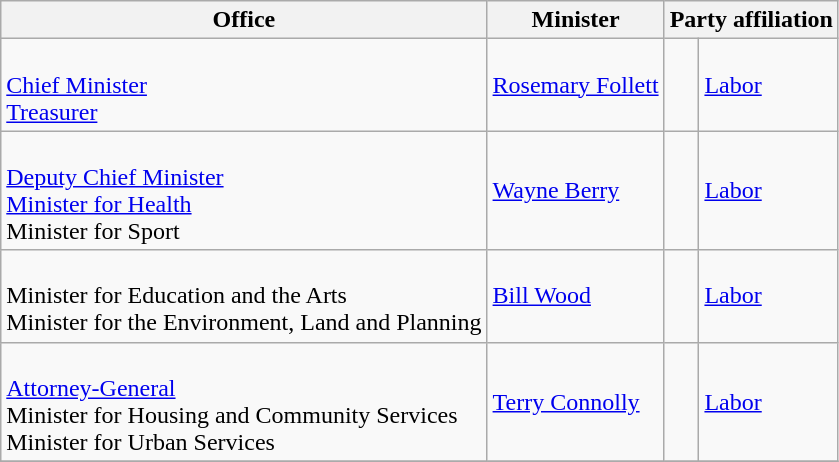<table class="wikitable">
<tr>
<th>Office</th>
<th>Minister</th>
<th colspan=2>Party affiliation</th>
</tr>
<tr>
<td><br><a href='#'>Chief Minister</a><br>
<a href='#'>Treasurer</a></td>
<td><a href='#'>Rosemary Follett</a></td>
<td> </td>
<td><a href='#'>Labor</a></td>
</tr>
<tr>
<td><br><a href='#'>Deputy Chief Minister</a><br>
<a href='#'>Minister for Health</a><br>
Minister for Sport</td>
<td><a href='#'>Wayne Berry</a></td>
<td> </td>
<td><a href='#'>Labor</a></td>
</tr>
<tr>
<td><br>Minister for Education and the Arts<br>
Minister for the Environment, Land and Planning</td>
<td><a href='#'>Bill Wood</a></td>
<td> </td>
<td><a href='#'>Labor</a></td>
</tr>
<tr>
<td><br><a href='#'>Attorney-General</a><br>
Minister for Housing and Community Services<br>
Minister for Urban Services</td>
<td><a href='#'>Terry Connolly</a></td>
<td> </td>
<td><a href='#'>Labor</a></td>
</tr>
<tr>
</tr>
</table>
